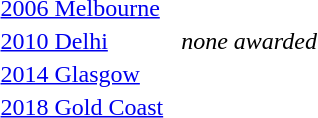<table>
<tr>
<td><br></td>
<td></td>
<td></td>
<td></td>
</tr>
<tr>
<td><a href='#'>2006 Melbourne</a><br></td>
<td></td>
<td></td>
<td></td>
</tr>
<tr>
<td rowspan=2><a href='#'>2010 Delhi</a><br></td>
<td rowspan=2></td>
<td></td>
<td rowspan=2><em>none awarded</em></td>
</tr>
<tr>
<td></td>
</tr>
<tr>
<td><a href='#'>2014 Glasgow</a><br></td>
<td></td>
<td></td>
<td></td>
</tr>
<tr>
<td><a href='#'>2018 Gold Coast</a><br></td>
<td></td>
<td></td>
<td></td>
</tr>
<tr>
<td><br></td>
<td></td>
<td></td>
<td></td>
</tr>
</table>
